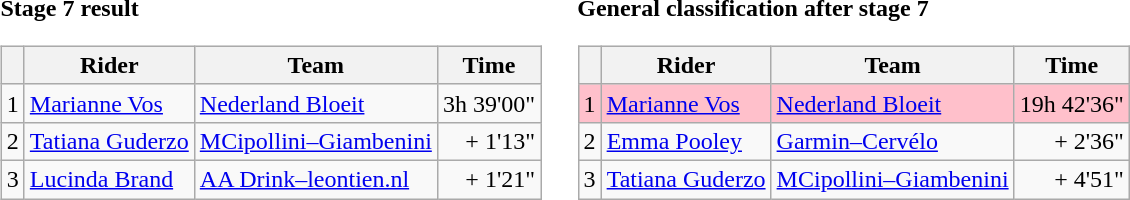<table>
<tr>
<td><strong>Stage 7 result</strong><br><table class="wikitable">
<tr>
<th></th>
<th>Rider</th>
<th>Team</th>
<th>Time</th>
</tr>
<tr>
<td>1</td>
<td> <a href='#'>Marianne Vos</a></td>
<td><a href='#'>Nederland Bloeit</a></td>
<td align=right>3h 39'00"</td>
</tr>
<tr>
<td align=right>2</td>
<td> <a href='#'>Tatiana Guderzo</a></td>
<td><a href='#'>MCipollini–Giambenini</a></td>
<td align=right>+ 1'13"</td>
</tr>
<tr>
<td align=right>3</td>
<td> <a href='#'>Lucinda Brand</a></td>
<td><a href='#'>AA Drink–leontien.nl</a></td>
<td align=right>+ 1'21"</td>
</tr>
</table>
</td>
<td></td>
<td><strong>General classification after stage 7</strong><br><table class="wikitable">
<tr>
<th></th>
<th>Rider</th>
<th>Team</th>
<th>Time</th>
</tr>
<tr bgcolor=#ffc0cb>
<td align=right>1</td>
<td> <a href='#'>Marianne Vos</a></td>
<td><a href='#'>Nederland Bloeit</a></td>
<td align=right>19h 42'36"</td>
</tr>
<tr>
<td align=right>2</td>
<td> <a href='#'>Emma Pooley</a></td>
<td><a href='#'>Garmin–Cervélo</a></td>
<td align=right>+ 2'36"</td>
</tr>
<tr>
<td align=right>3</td>
<td> <a href='#'>Tatiana Guderzo</a></td>
<td><a href='#'>MCipollini–Giambenini</a></td>
<td align=right>+ 4'51"</td>
</tr>
</table>
</td>
</tr>
</table>
